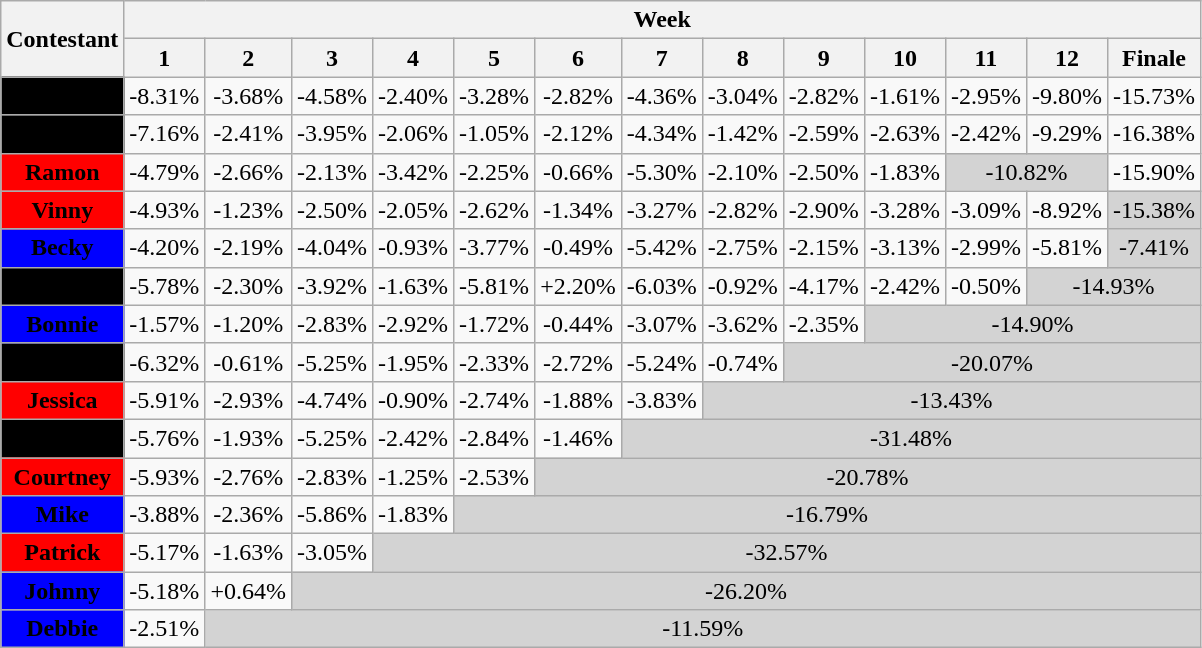<table class="wikitable" style="text-align:center" align="center">
<tr>
<th rowspan="2">Contestant</th>
<th colspan="16">Week</th>
</tr>
<tr>
<th>1</th>
<th>2</th>
<th>3</th>
<th>4</th>
<th>5</th>
<th>6</th>
<th>7</th>
<th>8</th>
<th>9</th>
<th>10</th>
<th>11</th>
<th>12</th>
<th>Finale</th>
</tr>
<tr>
<td style="background:black;"><span><strong>John</strong></span></td>
<td>-8.31%</td>
<td>-3.68%</td>
<td>-4.58%</td>
<td>-2.40%</td>
<td>-3.28%</td>
<td>-2.82%</td>
<td>-4.36%</td>
<td>-3.04%</td>
<td>-2.82%</td>
<td>-1.61%</td>
<td>-2.95%</td>
<td>-9.80%</td>
<td>-15.73%</td>
</tr>
<tr>
<td style="background:black;"><span><strong>Antone</strong></span></td>
<td>-7.16%</td>
<td>-2.41%</td>
<td>-3.95%</td>
<td>-2.06%</td>
<td>-1.05%</td>
<td>-2.12%</td>
<td>-4.34%</td>
<td>-1.42%</td>
<td>-2.59%</td>
<td>-2.63%</td>
<td>-2.42%</td>
<td>-9.29%</td>
<td>-16.38%</td>
</tr>
<tr>
<td style="background:red;"><span><strong>Ramon</strong></span></td>
<td>-4.79%</td>
<td>-2.66%</td>
<td>-2.13%</td>
<td>-3.42%</td>
<td>-2.25%</td>
<td>-0.66%</td>
<td>-5.30%</td>
<td>-2.10%</td>
<td>-2.50%</td>
<td>-1.83%</td>
<td style="background:lightgrey;" colspan="2">-10.82%</td>
<td>-15.90%</td>
</tr>
<tr>
<td style="background:red;"><span><strong>Vinny</strong></span></td>
<td>-4.93%</td>
<td>-1.23%</td>
<td>-2.50%</td>
<td>-2.05%</td>
<td>-2.62%</td>
<td>-1.34%</td>
<td>-3.27%</td>
<td>-2.82%</td>
<td>-2.90%</td>
<td>-3.28%</td>
<td>-3.09%</td>
<td>-8.92%</td>
<td style="background:lightgrey;" colspan="4">-15.38%</td>
</tr>
<tr>
<td style="background:blue;"><span><strong>Becky</strong></span></td>
<td>-4.20%</td>
<td>-2.19%</td>
<td>-4.04%</td>
<td>-0.93%</td>
<td>-3.77%</td>
<td>-0.49%</td>
<td>-5.42%</td>
<td>-2.75%</td>
<td>-2.15%</td>
<td>-3.13%</td>
<td>-2.99%</td>
<td>-5.81%</td>
<td style="background:lightgrey;" colspan="3">-7.41%</td>
</tr>
<tr>
<td style="background:black;"><span><strong>Sunny</strong></span></td>
<td>-5.78%</td>
<td>-2.30%</td>
<td>-3.92%</td>
<td>-1.63%</td>
<td>-5.81%</td>
<td>+2.20%</td>
<td>-6.03%</td>
<td>-0.92%</td>
<td>-4.17%</td>
<td>-2.42%</td>
<td>-0.50%</td>
<td style="background:lightgrey;" colspan="5">-14.93%</td>
</tr>
<tr>
<td style="background:blue;"><span><strong>Bonnie</strong></span></td>
<td>-1.57%</td>
<td>-1.20%</td>
<td>-2.83%</td>
<td>-2.92%</td>
<td>-1.72%</td>
<td>-0.44%</td>
<td>-3.07%</td>
<td>-3.62%</td>
<td>-2.35%</td>
<td style="background:lightgrey;" colspan="7">-14.90%</td>
</tr>
<tr>
<td style="background:black;"><span><strong>Joe</strong></span></td>
<td>-6.32%</td>
<td>-0.61%</td>
<td>-5.25%</td>
<td>-1.95%</td>
<td>-2.33%</td>
<td>-2.72%</td>
<td>-5.24%</td>
<td>-0.74%</td>
<td style="background:lightgrey;" colspan="8">-20.07%</td>
</tr>
<tr>
<td style="background:red;"><span><strong>Jessica</strong></span></td>
<td>-5.91%</td>
<td>-2.93%</td>
<td>-4.74%</td>
<td>-0.90%</td>
<td>-2.74%</td>
<td>-1.88%</td>
<td>-3.83%</td>
<td style="background:lightgrey;" colspan="9">-13.43%</td>
</tr>
<tr>
<td style="background:black;"><span><strong>Jennifer</strong></span></td>
<td>-5.76%</td>
<td>-1.93%</td>
<td>-5.25%</td>
<td>-2.42%</td>
<td>-2.84%</td>
<td>-1.46%</td>
<td style="background:lightgrey;" colspan="10">-31.48%</td>
</tr>
<tr>
<td style="background:red;"><span><strong>Courtney</strong></span></td>
<td>-5.93%</td>
<td>-2.76%</td>
<td>-2.83%</td>
<td>-1.25%</td>
<td>-2.53%</td>
<td style="background:lightgrey;" colspan="11">-20.78%</td>
</tr>
<tr>
<td style="background:blue;"><span><strong>Mike</strong></span></td>
<td>-3.88%</td>
<td>-2.36%</td>
<td>-5.86%</td>
<td>-1.83%</td>
<td style="background:lightgrey;" colspan="12">-16.79%</td>
</tr>
<tr>
<td style="background:red;"><span><strong>Patrick</strong></span></td>
<td>-5.17%</td>
<td>-1.63%</td>
<td>-3.05%</td>
<td style="background:lightgrey;" colspan="13">-32.57%</td>
</tr>
<tr>
<td style="background:blue;"><span><strong>Johnny</strong></span></td>
<td>-5.18%</td>
<td>+0.64%</td>
<td style="background:lightgrey;" colspan="14">-26.20%</td>
</tr>
<tr>
<td style="background:blue;"><span><strong>Debbie</strong></span></td>
<td>-2.51%</td>
<td style="background:lightgrey;" colspan="15">-11.59%</td>
</tr>
</table>
